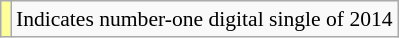<table class="wikitable" style="font-size:90%;">
<tr>
<td style="background-color:#FFFF99"></td>
<td>Indicates number-one digital single of 2014</td>
</tr>
</table>
